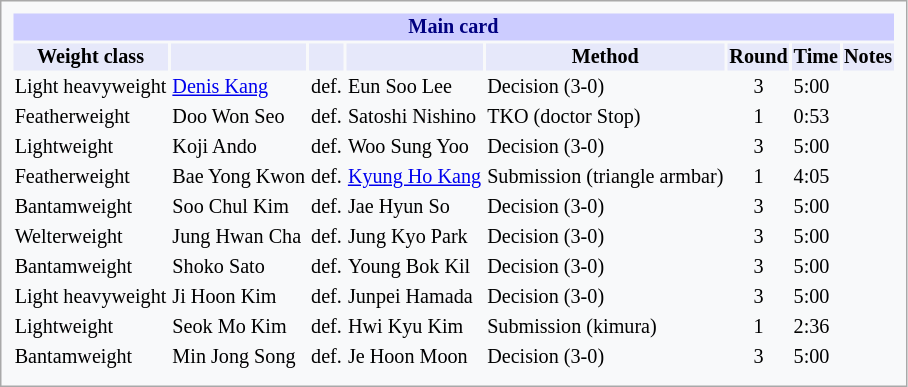<table style="font-size: 84%; border: 1px solid darkgray; padding: 0.43em; background-color: #F8F9FA;">
<tr>
<th colspan="8" style="background-color: #ccf; color: #000080; text-align: center;">Main card</th>
</tr>
<tr>
<th colspan="1" style="background-color: #E6E8FA; color: #000000; text-align: center;">Weight class</th>
<th colspan="1" style="background-color: #E6E8FA; color: #000000; text-align: center;"></th>
<th colspan="1" style="background-color: #E6E8FA; color: #000000; text-align: center;"></th>
<th colspan="1" style="background-color: #E6E8FA; color: #000000; text-align: center;"></th>
<th colspan="1" style="background-color: #E6E8FA; color: #000000; text-align: center;">Method</th>
<th colspan="1" style="background-color: #E6E8FA; color: #000000; text-align: center;">Round</th>
<th colspan="1" style="background-color: #E6E8FA; color: #000000; text-align: center;">Time</th>
<th colspan="1" style="background-color: #E6E8FA; color: #000000; text-align: center;">Notes</th>
</tr>
<tr>
<td>Light heavyweight</td>
<td> <a href='#'>Denis Kang</a></td>
<td>def.</td>
<td> Eun Soo Lee</td>
<td>Decision (3-0)</td>
<td align="center">3</td>
<td>5:00</td>
<td></td>
</tr>
<tr>
<td>Featherweight</td>
<td> Doo Won Seo</td>
<td>def.</td>
<td> Satoshi Nishino</td>
<td>TKO (doctor Stop)</td>
<td align="center">1</td>
<td>0:53</td>
<td></td>
</tr>
<tr>
<td>Lightweight</td>
<td> Koji Ando</td>
<td>def.</td>
<td> Woo Sung Yoo</td>
<td>Decision (3-0)</td>
<td align="center">3</td>
<td>5:00</td>
<td></td>
</tr>
<tr>
<td>Featherweight</td>
<td> Bae Yong Kwon</td>
<td>def.</td>
<td> <a href='#'>Kyung Ho Kang</a></td>
<td>Submission (triangle armbar)</td>
<td align="center">1</td>
<td>4:05</td>
<td></td>
</tr>
<tr>
<td>Bantamweight</td>
<td> Soo Chul Kim</td>
<td>def.</td>
<td> Jae Hyun So</td>
<td>Decision (3-0)</td>
<td align="center">3</td>
<td>5:00</td>
<td></td>
</tr>
<tr>
<td>Welterweight</td>
<td> Jung Hwan Cha</td>
<td>def.</td>
<td> Jung Kyo Park</td>
<td>Decision (3-0)</td>
<td align="center">3</td>
<td>5:00</td>
<td></td>
</tr>
<tr>
<td>Bantamweight</td>
<td> Shoko Sato</td>
<td>def.</td>
<td> Young Bok Kil</td>
<td>Decision (3-0)</td>
<td align="center">3</td>
<td>5:00</td>
<td></td>
</tr>
<tr>
<td>Light heavyweight</td>
<td> Ji Hoon Kim</td>
<td>def.</td>
<td> Junpei Hamada</td>
<td>Decision (3-0)</td>
<td align="center">3</td>
<td>5:00</td>
<td></td>
</tr>
<tr>
<td>Lightweight</td>
<td> Seok Mo Kim</td>
<td>def.</td>
<td> Hwi Kyu Kim</td>
<td>Submission (kimura)</td>
<td align="center">1</td>
<td>2:36</td>
<td></td>
</tr>
<tr>
<td>Bantamweight</td>
<td> Min Jong Song</td>
<td>def.</td>
<td> Je Hoon Moon</td>
<td>Decision (3-0)</td>
<td align=center>3</td>
<td>5:00</td>
<td></td>
</tr>
<tr>
</tr>
</table>
